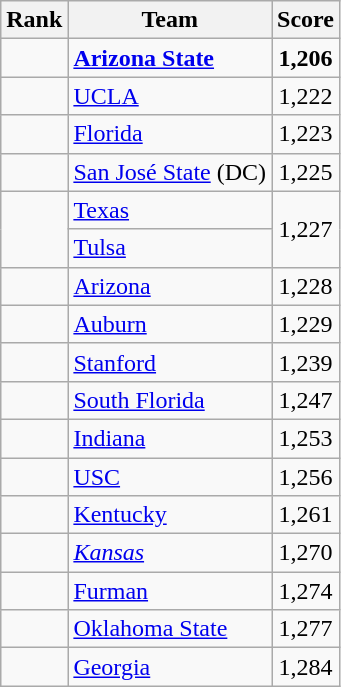<table class="wikitable sortable" style="text-align:center">
<tr>
<th dat-sort-type=number>Rank</th>
<th>Team</th>
<th>Score</th>
</tr>
<tr>
<td></td>
<td align=left><strong><a href='#'>Arizona State</a></strong></td>
<td><strong>1,206</strong></td>
</tr>
<tr>
<td></td>
<td align=left><a href='#'>UCLA</a></td>
<td>1,222</td>
</tr>
<tr>
<td></td>
<td align=left><a href='#'>Florida</a></td>
<td>1,223</td>
</tr>
<tr>
<td></td>
<td align=left><a href='#'>San José State</a> (DC)</td>
<td>1,225</td>
</tr>
<tr>
<td rowspan=2></td>
<td align=left><a href='#'>Texas</a></td>
<td rowspan=2>1,227</td>
</tr>
<tr>
<td align=left><a href='#'>Tulsa</a></td>
</tr>
<tr>
<td></td>
<td align=left><a href='#'>Arizona</a></td>
<td>1,228</td>
</tr>
<tr>
<td></td>
<td align=left><a href='#'>Auburn</a></td>
<td>1,229</td>
</tr>
<tr>
<td></td>
<td align=left><a href='#'>Stanford</a></td>
<td>1,239</td>
</tr>
<tr>
<td></td>
<td align=left><a href='#'>South Florida</a></td>
<td>1,247</td>
</tr>
<tr>
<td></td>
<td align=left><a href='#'>Indiana</a></td>
<td>1,253</td>
</tr>
<tr>
<td></td>
<td align=left><a href='#'>USC</a></td>
<td>1,256</td>
</tr>
<tr>
<td></td>
<td align=left><a href='#'>Kentucky</a></td>
<td>1,261</td>
</tr>
<tr>
<td></td>
<td align=left><em><a href='#'>Kansas</a></em></td>
<td>1,270</td>
</tr>
<tr>
<td></td>
<td align=left><a href='#'>Furman</a></td>
<td>1,274</td>
</tr>
<tr>
<td></td>
<td align=left><a href='#'>Oklahoma State</a></td>
<td>1,277</td>
</tr>
<tr>
<td></td>
<td align=left><a href='#'>Georgia</a></td>
<td>1,284</td>
</tr>
</table>
